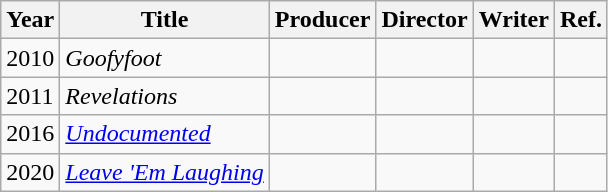<table class="wikitable">
<tr>
<th>Year</th>
<th>Title</th>
<th>Producer</th>
<th>Director</th>
<th>Writer</th>
<th>Ref.</th>
</tr>
<tr>
<td>2010</td>
<td><em>Goofyfoot</em></td>
<td></td>
<td></td>
<td></td>
<td></td>
</tr>
<tr>
<td>2011</td>
<td><em>Revelations</em></td>
<td></td>
<td></td>
<td></td>
<td></td>
</tr>
<tr>
<td>2016</td>
<td><em><a href='#'>Undocumented</a></em></td>
<td></td>
<td></td>
<td></td>
<td></td>
</tr>
<tr>
<td>2020</td>
<td><em><a href='#'>Leave 'Em Laughing</a></em></td>
<td></td>
<td></td>
<td></td>
<td></td>
</tr>
</table>
